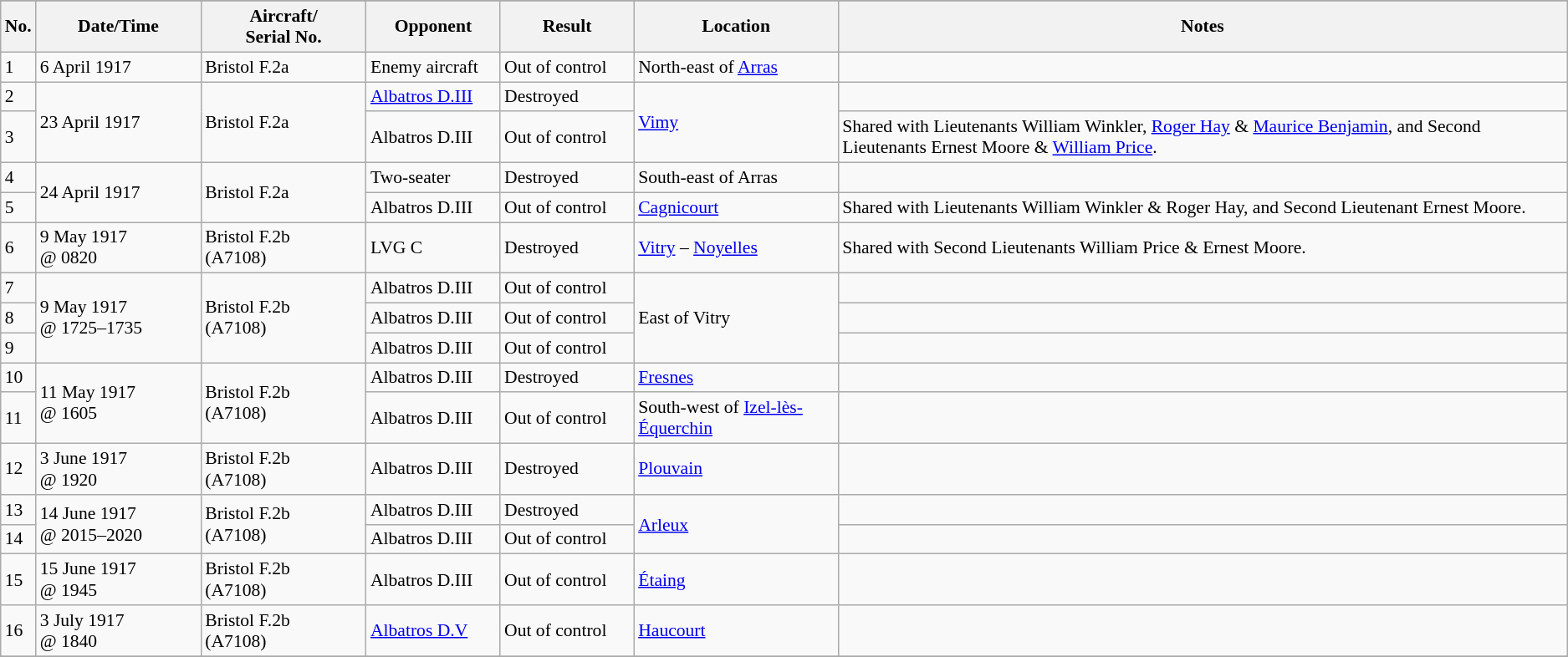<table class="wikitable" style="font-size:90%;">
<tr>
</tr>
<tr>
<th>No.</th>
<th width="125">Date/Time</th>
<th width="125">Aircraft/<br>Serial No.</th>
<th width="100">Opponent</th>
<th width="100">Result</th>
<th>Location</th>
<th>Notes</th>
</tr>
<tr>
<td>1</td>
<td>6 April 1917</td>
<td>Bristol F.2a</td>
<td>Enemy aircraft</td>
<td>Out of control</td>
<td>North-east of <a href='#'>Arras</a></td>
<td></td>
</tr>
<tr>
<td>2</td>
<td rowspan="2">23 April 1917</td>
<td rowspan="2">Bristol F.2a</td>
<td><a href='#'>Albatros D.III</a></td>
<td>Destroyed</td>
<td rowspan="2"><a href='#'>Vimy</a></td>
<td></td>
</tr>
<tr>
<td>3</td>
<td>Albatros D.III</td>
<td>Out of control</td>
<td>Shared with Lieutenants William Winkler, <a href='#'>Roger Hay</a> & <a href='#'>Maurice Benjamin</a>, and Second Lieutenants Ernest Moore & <a href='#'>William Price</a>.</td>
</tr>
<tr>
<td>4</td>
<td rowspan="2">24 April 1917</td>
<td rowspan="2">Bristol F.2a</td>
<td>Two-seater</td>
<td>Destroyed</td>
<td>South-east of Arras</td>
<td></td>
</tr>
<tr>
<td>5</td>
<td>Albatros D.III</td>
<td>Out of control</td>
<td><a href='#'>Cagnicourt</a></td>
<td>Shared with Lieutenants William Winkler & Roger Hay, and Second Lieutenant Ernest Moore.</td>
</tr>
<tr>
<td>6</td>
<td>9 May 1917<br>@ 0820</td>
<td>Bristol F.2b<br>(A7108)</td>
<td>LVG C</td>
<td>Destroyed</td>
<td><a href='#'>Vitry</a> – <a href='#'>Noyelles</a></td>
<td>Shared with Second Lieutenants William Price & Ernest Moore.</td>
</tr>
<tr>
<td>7</td>
<td rowspan="3">9 May 1917<br>@ 1725–1735</td>
<td rowspan="3">Bristol F.2b<br>(A7108)</td>
<td>Albatros D.III</td>
<td>Out of control</td>
<td rowspan="3">East of Vitry</td>
<td></td>
</tr>
<tr>
<td>8</td>
<td>Albatros D.III</td>
<td>Out of control</td>
<td></td>
</tr>
<tr>
<td>9</td>
<td>Albatros D.III</td>
<td>Out of control</td>
<td></td>
</tr>
<tr>
<td>10</td>
<td rowspan="2">11 May 1917<br>@ 1605</td>
<td rowspan="2">Bristol F.2b<br>(A7108)</td>
<td>Albatros D.III</td>
<td>Destroyed</td>
<td><a href='#'>Fresnes</a></td>
<td></td>
</tr>
<tr>
<td>11</td>
<td>Albatros D.III</td>
<td>Out of control</td>
<td>South-west of <a href='#'>Izel-lès-Équerchin</a></td>
<td></td>
</tr>
<tr>
<td>12</td>
<td>3 June 1917<br>@ 1920</td>
<td>Bristol F.2b<br>(A7108)</td>
<td>Albatros D.III</td>
<td>Destroyed</td>
<td><a href='#'>Plouvain</a></td>
<td></td>
</tr>
<tr>
<td>13</td>
<td rowspan="2">14 June 1917<br>@ 2015–2020</td>
<td rowspan="2">Bristol F.2b<br>(A7108)</td>
<td>Albatros D.III</td>
<td>Destroyed</td>
<td rowspan="2"><a href='#'>Arleux</a></td>
<td></td>
</tr>
<tr>
<td>14</td>
<td>Albatros D.III</td>
<td>Out of control</td>
<td></td>
</tr>
<tr>
<td>15</td>
<td>15 June 1917<br>@ 1945</td>
<td>Bristol F.2b<br>(A7108)</td>
<td>Albatros D.III</td>
<td>Out of control</td>
<td><a href='#'>Étaing</a></td>
<td></td>
</tr>
<tr>
<td>16</td>
<td>3 July 1917<br>@ 1840</td>
<td>Bristol F.2b<br>(A7108)</td>
<td><a href='#'>Albatros D.V</a></td>
<td>Out of control</td>
<td><a href='#'>Haucourt</a></td>
<td></td>
</tr>
<tr>
</tr>
</table>
